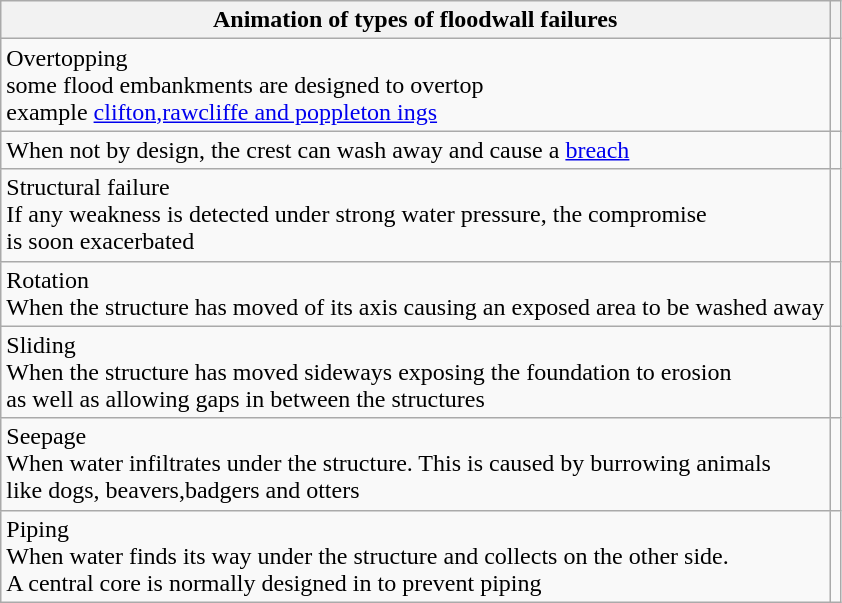<table class="wikitable sortable">
<tr>
<th>Animation of types of floodwall failures</th>
<th></th>
</tr>
<tr>
<td>Overtopping<br>some flood embankments are designed to overtop<br>example <a href='#'>clifton,rawcliffe and poppleton ings</a></td>
<td></td>
</tr>
<tr>
<td>When not by design, the crest can wash away and cause a <a href='#'>breach</a></td>
<td></td>
</tr>
<tr>
<td>Structural failure<br>If any weakness is detected under strong water pressure, the compromise<br>is soon exacerbated</td>
<td></td>
</tr>
<tr>
<td>Rotation<br>When the structure has moved of its axis causing an exposed area to be washed away</td>
<td></td>
</tr>
<tr>
<td>Sliding<br>When the structure has moved sideways exposing the foundation to erosion<br>as well as allowing gaps in between the structures</td>
<td></td>
</tr>
<tr>
<td>Seepage<br>When water infiltrates under the structure. This is caused by burrowing animals<br>like dogs, beavers,badgers and otters</td>
<td></td>
</tr>
<tr>
<td>Piping<br>When water finds its way under the structure and collects on the other side.<br>A central core is normally designed in to prevent piping</td>
<td></td>
</tr>
</table>
